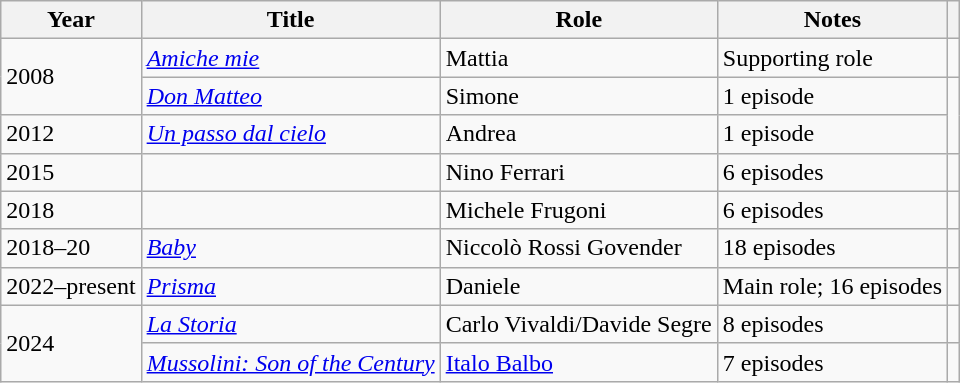<table class="wikitable sortable">
<tr>
<th>Year</th>
<th>Title</th>
<th>Role</th>
<th class="unsortable">Notes</th>
<th class="unsortable"></th>
</tr>
<tr>
<td rowspan="2">2008</td>
<td><em><a href='#'>Amiche mie</a></em></td>
<td>Mattia</td>
<td>Supporting role</td>
<td></td>
</tr>
<tr>
<td><em><a href='#'>Don Matteo</a></em></td>
<td>Simone</td>
<td>1 episode</td>
<td rowspan="2"></td>
</tr>
<tr>
<td>2012</td>
<td><em><a href='#'>Un passo dal cielo</a></em></td>
<td>Andrea</td>
<td>1 episode</td>
</tr>
<tr>
<td>2015</td>
<td></td>
<td>Nino Ferrari</td>
<td>6 episodes</td>
<td></td>
</tr>
<tr>
<td>2018</td>
<td></td>
<td>Michele Frugoni</td>
<td>6 episodes</td>
<td></td>
</tr>
<tr>
<td>2018–20</td>
<td><em><a href='#'>Baby</a></em></td>
<td>Niccolò Rossi Govender</td>
<td>18 episodes</td>
<td></td>
</tr>
<tr>
<td>2022–present</td>
<td><em><a href='#'>Prisma</a></em></td>
<td>Daniele</td>
<td>Main role; 16 episodes</td>
<td></td>
</tr>
<tr>
<td rowspan="2">2024</td>
<td><em><a href='#'>La Storia</a></em></td>
<td>Carlo Vivaldi/Davide Segre</td>
<td>8 episodes</td>
<td></td>
</tr>
<tr>
<td><em><a href='#'>Mussolini: Son of the Century</a></em></td>
<td><a href='#'>Italo Balbo</a></td>
<td>7 episodes</td>
<td></td>
</tr>
</table>
